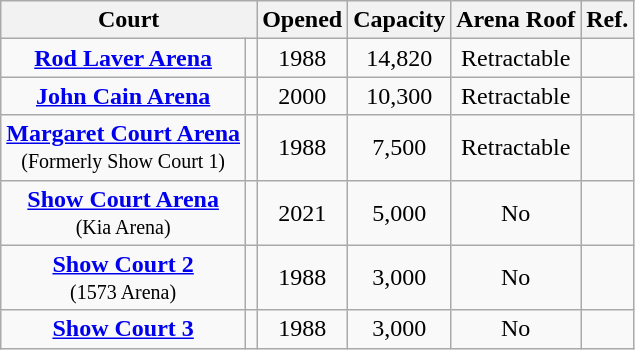<table class="wikitable sortable" style="text-align:center">
<tr>
<th colspan="2" class=unsortable>Court</th>
<th>Opened</th>
<th>Capacity</th>
<th>Arena Roof</th>
<th class="unsortable">Ref.</th>
</tr>
<tr>
<td><strong><a href='#'>Rod Laver Arena</a></strong></td>
<td></td>
<td>1988</td>
<td>14,820</td>
<td>Retractable</td>
<td></td>
</tr>
<tr>
<td><strong><a href='#'>John Cain Arena</a></strong></td>
<td></td>
<td>2000</td>
<td>10,300</td>
<td>Retractable</td>
<td></td>
</tr>
<tr>
<td><strong><a href='#'>Margaret Court Arena</a></strong><br><small>(Formerly Show Court 1)</small></td>
<td></td>
<td>1988</td>
<td>7,500</td>
<td>Retractable</td>
<td></td>
</tr>
<tr>
<td><strong><a href='#'>Show Court Arena</a></strong><br><small>(Kia Arena)</small></td>
<td></td>
<td>2021</td>
<td>5,000</td>
<td>No</td>
<td></td>
</tr>
<tr>
<td><strong><a href='#'>Show Court 2</a></strong><br><small>(1573 Arena)</small></td>
<td></td>
<td>1988</td>
<td>3,000</td>
<td>No</td>
<td></td>
</tr>
<tr>
<td><strong><a href='#'>Show Court 3</a></strong></td>
<td></td>
<td>1988</td>
<td>3,000</td>
<td>No</td>
<td></td>
</tr>
</table>
